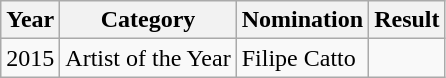<table class="wikitable">
<tr>
<th>Year</th>
<th>Category</th>
<th>Nomination</th>
<th>Result</th>
</tr>
<tr>
<td>2015</td>
<td>Artist of the Year</td>
<td>Filipe Catto</td>
<td></td>
</tr>
</table>
